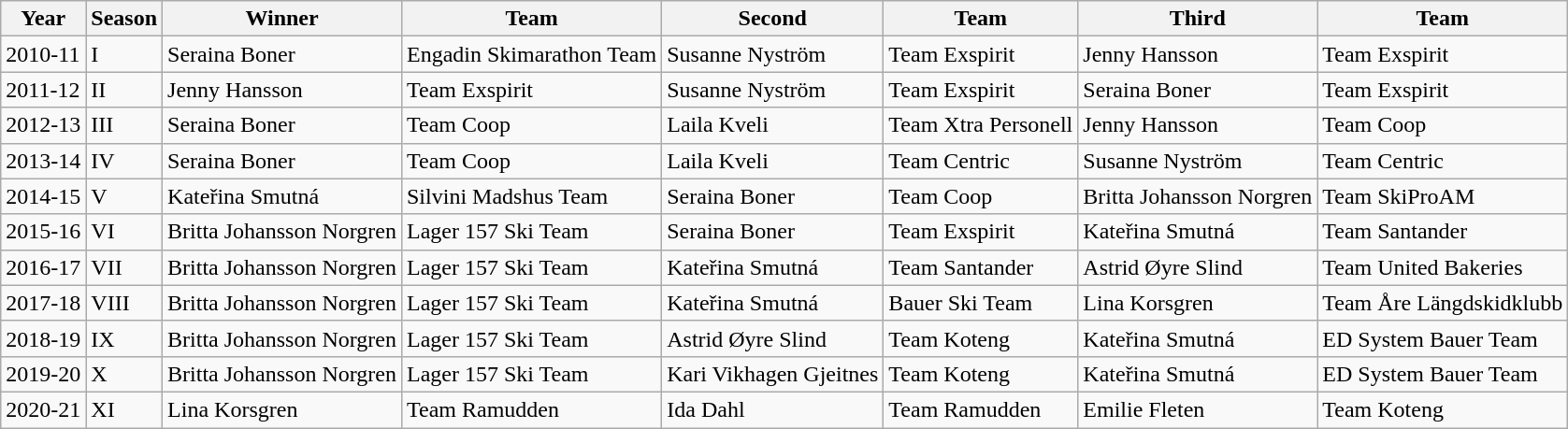<table class="wikitable sortable">
<tr>
<th>Year</th>
<th>Season</th>
<th>Winner</th>
<th>Team</th>
<th>Second</th>
<th>Team</th>
<th>Third</th>
<th>Team</th>
</tr>
<tr>
<td>2010-11</td>
<td>I</td>
<td> Seraina Boner</td>
<td>Engadin Skimarathon Team</td>
<td> Susanne Nyström</td>
<td>Team Exspirit</td>
<td> Jenny Hansson</td>
<td>Team Exspirit</td>
</tr>
<tr>
<td>2011-12</td>
<td>II</td>
<td> Jenny Hansson</td>
<td>Team Exspirit</td>
<td> Susanne Nyström</td>
<td>Team Exspirit</td>
<td> Seraina Boner</td>
<td>Team Exspirit</td>
</tr>
<tr>
<td>2012-13</td>
<td>III</td>
<td> Seraina Boner</td>
<td>Team Coop</td>
<td> Laila Kveli</td>
<td>Team Xtra Personell</td>
<td> Jenny Hansson</td>
<td>Team Coop</td>
</tr>
<tr>
<td>2013-14</td>
<td>IV</td>
<td> Seraina Boner</td>
<td>Team Coop</td>
<td> Laila Kveli</td>
<td>Team Centric</td>
<td> Susanne Nyström</td>
<td>Team Centric</td>
</tr>
<tr>
<td>2014-15</td>
<td>V</td>
<td> Kateřina Smutná</td>
<td>Silvini Madshus Team</td>
<td> Seraina Boner</td>
<td>Team Coop</td>
<td> Britta Johansson Norgren</td>
<td>Team SkiProAM</td>
</tr>
<tr>
<td>2015-16</td>
<td>VI</td>
<td> Britta Johansson Norgren</td>
<td>Lager 157 Ski Team</td>
<td> Seraina Boner</td>
<td>Team Exspirit</td>
<td> Kateřina Smutná</td>
<td>Team Santander</td>
</tr>
<tr>
<td>2016-17</td>
<td>VII</td>
<td> Britta Johansson Norgren</td>
<td>Lager 157 Ski Team</td>
<td> Kateřina Smutná</td>
<td>Team Santander</td>
<td> Astrid Øyre Slind</td>
<td>Team United Bakeries</td>
</tr>
<tr>
<td>2017-18</td>
<td>VIII</td>
<td> Britta Johansson Norgren</td>
<td>Lager 157 Ski Team</td>
<td> Kateřina Smutná</td>
<td>Bauer Ski Team</td>
<td> Lina Korsgren</td>
<td>Team Åre Längdskidklubb</td>
</tr>
<tr>
<td>2018-19</td>
<td>IX</td>
<td> Britta Johansson Norgren</td>
<td>Lager 157 Ski Team</td>
<td> Astrid Øyre Slind</td>
<td>Team Koteng</td>
<td> Kateřina Smutná</td>
<td>ED System Bauer Team</td>
</tr>
<tr>
<td>2019-20</td>
<td>X</td>
<td> Britta Johansson Norgren</td>
<td>Lager 157 Ski Team</td>
<td> Kari Vikhagen Gjeitnes</td>
<td>Team Koteng</td>
<td> Kateřina Smutná</td>
<td>ED System Bauer Team</td>
</tr>
<tr>
<td>2020-21</td>
<td>XI</td>
<td> Lina Korsgren</td>
<td>Team Ramudden</td>
<td> Ida Dahl</td>
<td>Team Ramudden</td>
<td> Emilie Fleten</td>
<td>Team Koteng</td>
</tr>
</table>
